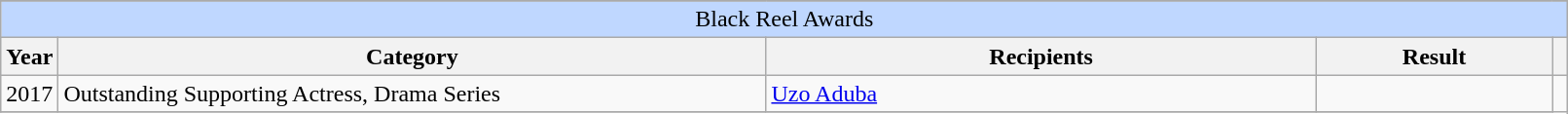<table class="wikitable plainrowheaders" style="font-size: 100%; width:85%">
<tr>
</tr>
<tr ---- bgcolor="#bfd7ff">
<td colspan=6 align=center>Black Reel Awards</td>
</tr>
<tr ---- bgcolor="#ebf5ff">
<th scope="col" style="width:2%;">Year</th>
<th scope="col" style="width:45%;">Category</th>
<th scope="col" style="width:35%;">Recipients</th>
<th scope="col" style="width:15%;">Result</th>
<th scope="col" class="unsortable" style="width:1%;"></th>
</tr>
<tr>
<td style="text-align:center;">2017</td>
<td>Outstanding Supporting Actress, Drama Series</td>
<td><a href='#'>Uzo Aduba</a></td>
<td></td>
<td rowspan=2 style="text-align:center;"></td>
</tr>
<tr>
</tr>
</table>
